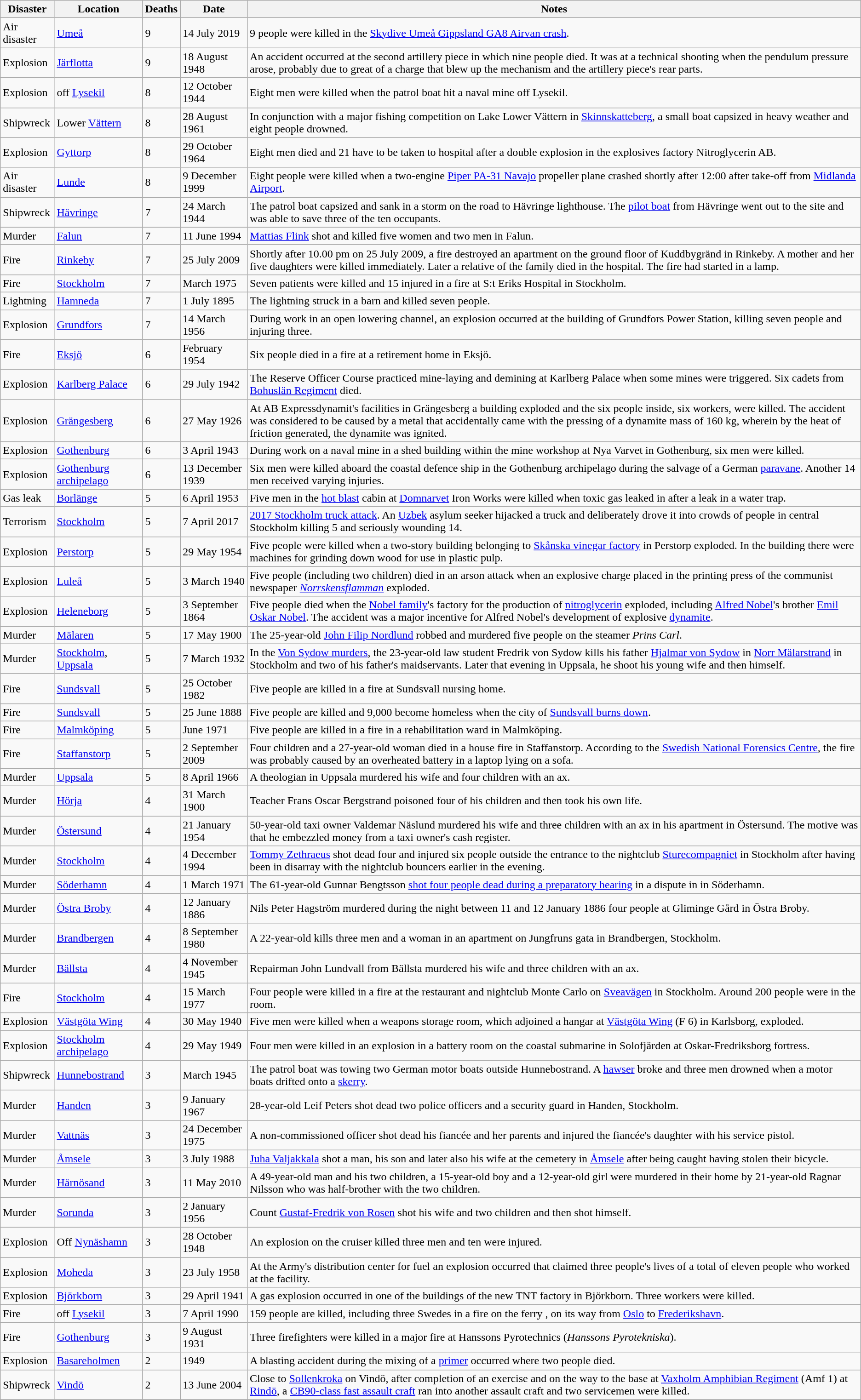<table class="wikitable sortable">
<tr>
<th>Disaster</th>
<th>Location</th>
<th>Deaths</th>
<th>Date</th>
<th>Notes</th>
</tr>
<tr>
<td>Air disaster</td>
<td><a href='#'>Umeå</a></td>
<td>9</td>
<td>14 July 2019</td>
<td>9 people were killed in the <a href='#'>Skydive Umeå Gippsland GA8 Airvan crash</a>.</td>
</tr>
<tr>
<td>Explosion</td>
<td><a href='#'>Järflotta</a></td>
<td>9</td>
<td>18 August 1948</td>
<td>An accident occurred at the second artillery piece in which nine people died. It was at a technical shooting when the pendulum pressure arose, probably due to great of a charge that blew up the mechanism and the artillery piece's rear parts.</td>
</tr>
<tr>
<td>Explosion</td>
<td>off <a href='#'>Lysekil</a></td>
<td>8</td>
<td>12 October 1944</td>
<td>Eight men were killed when the patrol boat  hit a naval mine off Lysekil.</td>
</tr>
<tr>
<td>Shipwreck</td>
<td>Lower <a href='#'>Vättern</a></td>
<td>8</td>
<td>28 August 1961</td>
<td>In conjunction with a major fishing competition on Lake Lower Vättern in <a href='#'>Skinnskatteberg</a>, a small boat capsized in heavy weather and eight people drowned.</td>
</tr>
<tr>
<td>Explosion</td>
<td><a href='#'>Gyttorp</a></td>
<td>8</td>
<td>29 October 1964</td>
<td>Eight men died and 21 have to be taken to hospital after a double explosion in the explosives factory Nitroglycerin AB.</td>
</tr>
<tr>
<td>Air disaster</td>
<td><a href='#'>Lunde</a></td>
<td>8</td>
<td>9 December 1999</td>
<td>Eight people were killed when a two-engine <a href='#'>Piper PA-31 Navajo</a> propeller plane crashed shortly after 12:00 after take-off from <a href='#'>Midlanda Airport</a>.</td>
</tr>
<tr>
<td>Shipwreck</td>
<td><a href='#'>Hävringe</a></td>
<td>7</td>
<td>24 March 1944</td>
<td>The patrol boat  capsized and sank in a storm on the road to Hävringe lighthouse. The <a href='#'>pilot boat</a> from Hävringe went out to the site and was able to save three of the ten occupants.</td>
</tr>
<tr>
<td>Murder</td>
<td><a href='#'>Falun</a></td>
<td>7</td>
<td>11 June 1994</td>
<td><a href='#'>Mattias Flink</a> shot and killed five women and two men in Falun.</td>
</tr>
<tr>
<td>Fire</td>
<td><a href='#'>Rinkeby</a></td>
<td>7</td>
<td>25 July 2009</td>
<td>Shortly after 10.00 pm on 25 July 2009, a fire destroyed an apartment on the ground floor of Kuddbygränd in Rinkeby. A mother and her five daughters were killed immediately. Later a relative of the family died in the hospital. The fire had started in a lamp.</td>
</tr>
<tr>
<td>Fire</td>
<td><a href='#'>Stockholm</a></td>
<td>7</td>
<td>March 1975</td>
<td>Seven patients were killed and 15 injured in a fire at S:t Eriks Hospital in Stockholm.</td>
</tr>
<tr>
<td>Lightning</td>
<td><a href='#'>Hamneda</a></td>
<td>7</td>
<td>1 July 1895</td>
<td>The lightning struck in a barn and killed seven people.</td>
</tr>
<tr>
<td>Explosion</td>
<td><a href='#'>Grundfors</a></td>
<td>7</td>
<td>14 March 1956</td>
<td>During work in an open lowering channel, an explosion occurred at the building of Grundfors Power Station, killing seven people and injuring three.</td>
</tr>
<tr>
<td>Fire</td>
<td><a href='#'>Eksjö</a></td>
<td>6</td>
<td>February 1954</td>
<td>Six people died in a fire at a retirement home in Eksjö.</td>
</tr>
<tr>
<td>Explosion</td>
<td><a href='#'>Karlberg Palace</a></td>
<td>6</td>
<td>29 July 1942</td>
<td>The Reserve Officer Course practiced mine-laying and demining at Karlberg Palace when some mines were triggered. Six cadets from <a href='#'>Bohuslän Regiment</a> died.</td>
</tr>
<tr>
<td>Explosion</td>
<td><a href='#'>Grängesberg</a></td>
<td>6</td>
<td>27 May 1926</td>
<td>At AB Expressdynamit's facilities in Grängesberg a building exploded and the six people inside, six workers, were killed. The accident was considered to be caused by a metal that accidentally came with the pressing of a dynamite mass of 160 kg, wherein by the heat of friction generated, the dynamite was ignited.</td>
</tr>
<tr>
<td>Explosion</td>
<td><a href='#'>Gothenburg</a></td>
<td>6</td>
<td>3 April 1943</td>
<td>During work on a naval mine in a shed building within the mine workshop at Nya Varvet in Gothenburg, six men were killed.</td>
</tr>
<tr>
<td>Explosion</td>
<td><a href='#'>Gothenburg archipelago</a></td>
<td>6</td>
<td>13 December 1939</td>
<td>Six men were killed aboard the coastal defence ship  in the Gothenburg archipelago during the salvage of a German <a href='#'>paravane</a>. Another 14 men received varying injuries.</td>
</tr>
<tr>
<td>Gas leak</td>
<td><a href='#'>Borlänge</a></td>
<td>5</td>
<td>6 April 1953</td>
<td>Five men in the <a href='#'>hot blast</a> cabin at <a href='#'>Domnarvet</a> Iron Works were killed when toxic gas leaked in after a leak in a water trap.</td>
</tr>
<tr>
<td>Terrorism</td>
<td><a href='#'>Stockholm</a></td>
<td>5</td>
<td>7 April 2017</td>
<td><a href='#'>2017 Stockholm truck attack</a>. An <a href='#'>Uzbek</a> asylum seeker hijacked a truck and deliberately drove it into crowds of people in central Stockholm killing 5 and seriously wounding 14.</td>
</tr>
<tr>
<td>Explosion</td>
<td><a href='#'>Perstorp</a></td>
<td>5</td>
<td>29 May 1954</td>
<td>Five people were killed when a two-story building belonging to <a href='#'>Skånska vinegar factory</a> in Perstorp exploded. In the building there were machines for grinding down wood for use in plastic pulp.</td>
</tr>
<tr>
<td>Explosion</td>
<td><a href='#'>Luleå</a></td>
<td>5</td>
<td>3 March 1940</td>
<td>Five people (including two children) died in an arson attack when an explosive charge placed in the printing press of the communist newspaper <a href='#'><em>Norrskensflamman</em></a> exploded.</td>
</tr>
<tr>
<td>Explosion</td>
<td><a href='#'>Heleneborg</a></td>
<td>5</td>
<td>3 September 1864</td>
<td>Five people died when the <a href='#'>Nobel family</a>'s factory for the production of <a href='#'>nitroglycerin</a> exploded, including <a href='#'>Alfred Nobel</a>'s brother <a href='#'>Emil Oskar Nobel</a>. The accident was a major incentive for Alfred Nobel's development of explosive <a href='#'>dynamite</a>.</td>
</tr>
<tr>
<td>Murder</td>
<td><a href='#'>Mälaren</a></td>
<td>5</td>
<td>17 May 1900</td>
<td>The 25-year-old <a href='#'>John Filip Nordlund</a> robbed and murdered five people on the steamer <em>Prins Carl</em>.</td>
</tr>
<tr>
<td>Murder</td>
<td><a href='#'>Stockholm</a>, <a href='#'>Uppsala</a></td>
<td>5</td>
<td>7 March 1932</td>
<td>In the <a href='#'>Von Sydow murders</a>, the 23-year-old law student Fredrik von Sydow kills his father <a href='#'>Hjalmar von Sydow</a> in <a href='#'>Norr Mälarstrand</a> in Stockholm and two of his father's maidservants. Later that evening in Uppsala, he shoot his young wife and then himself.</td>
</tr>
<tr>
<td>Fire</td>
<td><a href='#'>Sundsvall</a></td>
<td>5</td>
<td>25 October 1982</td>
<td>Five people are killed in a fire at Sundsvall nursing home.</td>
</tr>
<tr>
<td>Fire</td>
<td><a href='#'>Sundsvall</a></td>
<td>5</td>
<td>25 June 1888</td>
<td>Five people are killed and 9,000 become homeless when the city of <a href='#'>Sundsvall burns down</a>.</td>
</tr>
<tr>
<td>Fire</td>
<td><a href='#'>Malmköping</a></td>
<td>5</td>
<td>June 1971</td>
<td>Five people are killed in a fire in a rehabilitation ward in Malmköping.</td>
</tr>
<tr>
<td>Fire</td>
<td><a href='#'>Staffanstorp</a></td>
<td>5</td>
<td>2 September 2009</td>
<td>Four children and a 27-year-old woman died in a house fire in Staffanstorp. According to the <a href='#'>Swedish National Forensics Centre</a>, the fire was probably caused by an overheated battery in a laptop lying on a sofa.</td>
</tr>
<tr>
<td>Murder</td>
<td><a href='#'>Uppsala</a></td>
<td>5</td>
<td>8 April 1966</td>
<td>A theologian in Uppsala murdered his wife and four children with an ax.</td>
</tr>
<tr>
<td>Murder</td>
<td><a href='#'>Hörja</a></td>
<td>4</td>
<td>31 March 1900</td>
<td>Teacher Frans Oscar Bergstrand poisoned four of his children and then took his own life.</td>
</tr>
<tr>
<td>Murder</td>
<td><a href='#'>Östersund</a></td>
<td>4</td>
<td>21 January 1954</td>
<td>50-year-old taxi owner Valdemar Näslund murdered his wife and three children with an ax in his apartment in Östersund. The motive was that he embezzled money from a taxi owner's cash register.</td>
</tr>
<tr>
<td>Murder</td>
<td><a href='#'>Stockholm</a></td>
<td>4</td>
<td>4 December 1994</td>
<td><a href='#'>Tommy Zethraeus</a> shot dead four and injured six people outside the entrance to the nightclub <a href='#'>Sturecompagniet</a> in Stockholm after having been in disarray with the nightclub bouncers earlier in the evening.</td>
</tr>
<tr>
<td>Murder</td>
<td><a href='#'>Söderhamn</a></td>
<td>4</td>
<td>1 March 1971</td>
<td>The 61-year-old Gunnar Bengtsson <a href='#'>shot four people dead during a preparatory hearing</a> in a dispute in  in Söderhamn.</td>
</tr>
<tr>
<td>Murder</td>
<td><a href='#'>Östra Broby</a></td>
<td>4</td>
<td>12 January 1886</td>
<td>Nils Peter Hagström murdered during the night between 11 and 12 January 1886 four people at Gliminge Gård in Östra Broby.</td>
</tr>
<tr>
<td>Murder</td>
<td><a href='#'>Brandbergen</a></td>
<td>4</td>
<td>8 September 1980</td>
<td>A 22-year-old kills three men and a woman in an apartment on Jungfruns gata in Brandbergen, Stockholm.</td>
</tr>
<tr>
<td>Murder</td>
<td><a href='#'>Bällsta</a></td>
<td>4</td>
<td>4 November 1945</td>
<td>Repairman John Lundvall from Bällsta murdered his wife and three children with an ax.</td>
</tr>
<tr>
<td>Fire</td>
<td><a href='#'>Stockholm</a></td>
<td>4</td>
<td>15 March 1977</td>
<td>Four people were killed in a fire at the restaurant and nightclub Monte Carlo on <a href='#'>Sveavägen</a> in Stockholm. Around 200 people were in the room.</td>
</tr>
<tr>
<td>Explosion</td>
<td><a href='#'>Västgöta Wing</a></td>
<td>4</td>
<td>30 May 1940</td>
<td>Five men were killed when a weapons storage room, which adjoined a hangar at <a href='#'>Västgöta Wing</a> (F 6) in Karlsborg, exploded.</td>
</tr>
<tr>
<td>Explosion</td>
<td><a href='#'>Stockholm archipelago</a></td>
<td>4</td>
<td>29 May 1949</td>
<td>Four men were killed in an explosion in a battery room on the coastal submarine  in Solofjärden at Oskar-Fredriksborg fortress.</td>
</tr>
<tr>
<td>Shipwreck</td>
<td><a href='#'>Hunnebostrand</a></td>
<td>3</td>
<td>March 1945</td>
<td>The patrol boat  was towing two German motor boats outside Hunnebostrand. A <a href='#'>hawser</a> broke and three men drowned when a motor boats drifted onto a <a href='#'>skerry</a>.</td>
</tr>
<tr>
<td>Murder</td>
<td><a href='#'>Handen</a></td>
<td>3</td>
<td>9 January 1967</td>
<td>28-year-old Leif Peters shot dead two police officers and a security guard in Handen, Stockholm.</td>
</tr>
<tr>
<td>Murder</td>
<td><a href='#'>Vattnäs</a></td>
<td>3</td>
<td>24 December 1975</td>
<td>A non-commissioned officer shot dead his fiancée and her parents and injured the fiancée's daughter with his service pistol.</td>
</tr>
<tr>
<td>Murder</td>
<td><a href='#'>Åmsele</a></td>
<td>3</td>
<td>3 July 1988</td>
<td><a href='#'>Juha Valjakkala</a> shot a man, his son and later also his wife at the cemetery in <a href='#'>Åmsele</a> after being caught having stolen their bicycle.</td>
</tr>
<tr>
<td>Murder</td>
<td><a href='#'>Härnösand</a></td>
<td>3</td>
<td>11 May 2010</td>
<td>A 49-year-old man and his two children, a 15-year-old boy and a 12-year-old girl were murdered in their home by 21-year-old Ragnar Nilsson who was half-brother with the two children.</td>
</tr>
<tr>
<td>Murder</td>
<td><a href='#'>Sorunda</a></td>
<td>3</td>
<td>2 January 1956</td>
<td>Count <a href='#'>Gustaf-Fredrik von Rosen</a> shot his wife and two children and then shot himself.</td>
</tr>
<tr>
<td>Explosion</td>
<td>Off <a href='#'>Nynäshamn</a></td>
<td>3</td>
<td>28 October 1948</td>
<td>An explosion on the cruiser  killed three men and ten were injured.</td>
</tr>
<tr>
<td>Explosion</td>
<td><a href='#'>Moheda</a></td>
<td>3</td>
<td>23 July 1958</td>
<td>At the Army's distribution center for fuel an explosion occurred that claimed three people's lives of a total of eleven people who worked at the facility.</td>
</tr>
<tr>
<td>Explosion</td>
<td><a href='#'>Björkborn</a></td>
<td>3</td>
<td>29 April 1941</td>
<td>A gas explosion occurred in one of the buildings of the new TNT factory in Björkborn. Three workers were killed.</td>
</tr>
<tr>
<td>Fire</td>
<td>off <a href='#'>Lysekil</a></td>
<td>3</td>
<td>7 April 1990</td>
<td>159 people are killed, including three Swedes in a fire on the ferry , on its way from <a href='#'>Oslo</a> to <a href='#'>Frederikshavn</a>.</td>
</tr>
<tr>
<td>Fire</td>
<td><a href='#'>Gothenburg</a></td>
<td>3</td>
<td>9 August 1931</td>
<td>Three firefighters were killed in a major fire at Hanssons Pyrotechnics (<em>Hanssons Pyrotekniska</em>).</td>
</tr>
<tr>
<td>Explosion</td>
<td><a href='#'>Basareholmen</a></td>
<td>2</td>
<td>1949</td>
<td>A blasting accident during the mixing of a <a href='#'>primer</a> occurred where two people died.</td>
</tr>
<tr>
<td>Shipwreck</td>
<td><a href='#'>Vindö</a></td>
<td>2</td>
<td>13 June 2004</td>
<td>Close to <a href='#'>Sollenkroka</a> on Vindö, after completion of an exercise and on the way to the base at <a href='#'>Vaxholm Amphibian Regiment</a> (Amf 1) at <a href='#'>Rindö</a>, a <a href='#'>CB90-class fast assault craft</a> ran into another assault craft and two servicemen were killed.</td>
</tr>
<tr>
</tr>
</table>
